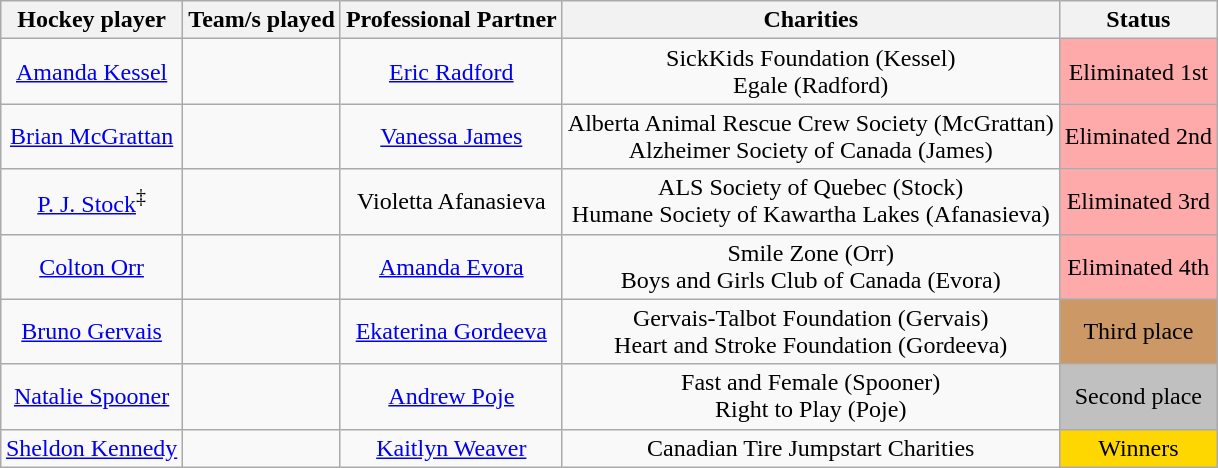<table class="wikitable" style="text-align:center; margin:auto;">
<tr>
<th>Hockey player</th>
<th>Team/s played</th>
<th>Professional Partner</th>
<th>Charities</th>
<th>Status</th>
</tr>
<tr>
<td><a href='#'>Amanda Kessel</a></td>
<td></td>
<td><a href='#'>Eric Radford</a></td>
<td>SickKids Foundation (Kessel)<br>Egale (Radford)</td>
<td align=center bgcolor="#ffaaaa">Eliminated 1st <br> </td>
</tr>
<tr>
<td><a href='#'>Brian McGrattan</a></td>
<td></td>
<td><a href='#'>Vanessa James</a></td>
<td>Alberta Animal Rescue Crew Society (McGrattan)<br>Alzheimer Society of Canada (James)</td>
<td align=center bgcolor="#ffaaaa">Eliminated 2nd <br> </td>
</tr>
<tr>
<td><a href='#'>P. J. Stock</a><sup>‡</sup></td>
<td></td>
<td>Violetta Afanasieva</td>
<td>ALS Society of Quebec (Stock)<br>Humane Society of Kawartha Lakes (Afanasieva)</td>
<td align="center" bgcolor="#ffaaaa">Eliminated 3rd <br> </td>
</tr>
<tr>
<td><a href='#'>Colton Orr</a></td>
<td></td>
<td><a href='#'>Amanda Evora</a></td>
<td>Smile Zone (Orr)<br>Boys and Girls Club of Canada (Evora)</td>
<td align="center" bgcolor="#ffaaaa">Eliminated 4th <br> </td>
</tr>
<tr>
<td><a href='#'>Bruno Gervais</a></td>
<td></td>
<td><a href='#'>Ekaterina Gordeeva</a></td>
<td>Gervais-Talbot Foundation (Gervais)<br>Heart and Stroke Foundation (Gordeeva)</td>
<td align="center" bgcolor="#c96">Third place <br> </td>
</tr>
<tr>
<td><a href='#'>Natalie Spooner</a></td>
<td></td>
<td><a href='#'>Andrew Poje</a></td>
<td>Fast and Female (Spooner)<br> Right to Play (Poje)</td>
<td align="center" bgcolor="silver">Second place <br> </td>
</tr>
<tr>
<td><a href='#'>Sheldon Kennedy</a></td>
<td></td>
<td><a href='#'>Kaitlyn Weaver</a></td>
<td>Canadian Tire Jumpstart Charities</td>
<td align="center" bgcolor="gold">Winners <br> </td>
</tr>
</table>
